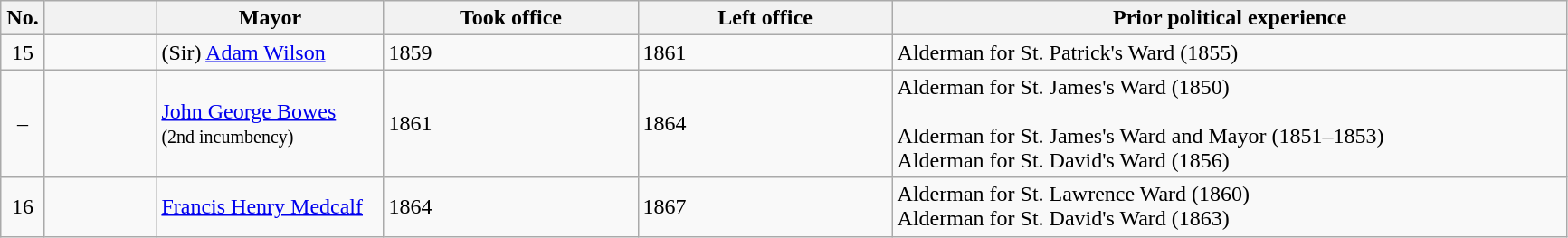<table class="sortable wikitable" style="text-align:left; font-size:100%;">
<tr valign=bottom>
<th width="25px">No.</th>
<th width="75px"></th>
<th width="160px">Mayor</th>
<th width="180px">Took office</th>
<th width="180px">Left office</th>
<th width="490px">Prior political experience</th>
</tr>
<tr>
<td align="center">15</td>
<td></td>
<td>(Sir) <a href='#'>Adam Wilson</a></td>
<td>1859</td>
<td>1861</td>
<td>Alderman for St. Patrick's Ward (1855)</td>
</tr>
<tr>
<td align="center">–</td>
<td></td>
<td><a href='#'>John George Bowes</a><br><small>(2nd incumbency)</small></td>
<td>1861</td>
<td>1864</td>
<td>Alderman for St. James's Ward (1850)<br><br>Alderman for St. James's Ward and Mayor (1851–1853)<br>
Alderman for St. David's Ward (1856)</td>
</tr>
<tr>
<td align="center">16</td>
<td></td>
<td><a href='#'>Francis Henry Medcalf</a></td>
<td>1864</td>
<td>1867</td>
<td>Alderman for St. Lawrence Ward (1860)<br>Alderman for St. David's Ward (1863)</td>
</tr>
</table>
